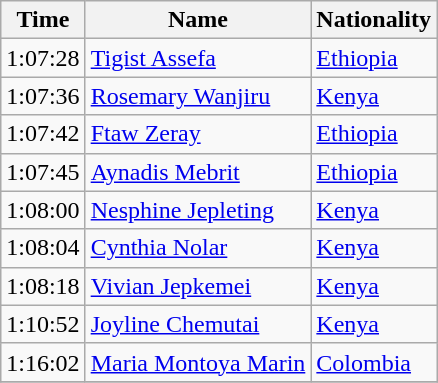<table class="wikitable mw-collapsible mw-collapsed">
<tr>
<th>Time</th>
<th>Name</th>
<th>Nationality</th>
</tr>
<tr>
<td>1:07:28</td>
<td><a href='#'>Tigist Assefa</a></td>
<td><a href='#'>Ethiopia</a></td>
</tr>
<tr>
<td>1:07:36</td>
<td><a href='#'>Rosemary Wanjiru</a></td>
<td><a href='#'>Kenya</a></td>
</tr>
<tr>
<td>1:07:42</td>
<td><a href='#'>Ftaw Zeray</a></td>
<td><a href='#'>Ethiopia</a></td>
</tr>
<tr>
<td>1:07:45</td>
<td><a href='#'>Aynadis Mebrit</a></td>
<td><a href='#'>Ethiopia</a></td>
</tr>
<tr>
<td>1:08:00</td>
<td><a href='#'>Nesphine Jepleting</a></td>
<td><a href='#'>Kenya</a></td>
</tr>
<tr>
<td>1:08:04</td>
<td><a href='#'>Cynthia Nolar</a></td>
<td><a href='#'>Kenya</a></td>
</tr>
<tr>
<td>1:08:18</td>
<td><a href='#'>Vivian Jepkemei</a></td>
<td><a href='#'>Kenya</a></td>
</tr>
<tr>
<td>1:10:52</td>
<td><a href='#'>Joyline Chemutai</a></td>
<td><a href='#'>Kenya</a></td>
</tr>
<tr>
<td>1:16:02</td>
<td><a href='#'>Maria Montoya Marin</a></td>
<td><a href='#'>Colombia</a></td>
</tr>
<tr>
</tr>
</table>
